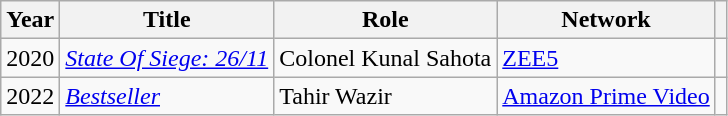<table class="wikitable">
<tr>
<th>Year</th>
<th>Title</th>
<th>Role</th>
<th>Network</th>
<th class="unsortable"></th>
</tr>
<tr>
<td>2020</td>
<td><em><a href='#'>State Of Siege: 26/11</a></em></td>
<td>Colonel Kunal Sahota</td>
<td><a href='#'>ZEE5</a></td>
<td></td>
</tr>
<tr>
<td>2022</td>
<td><em><a href='#'>Bestseller</a></em></td>
<td>Tahir Wazir</td>
<td><a href='#'>Amazon Prime Video</a></td>
<td></td>
</tr>
</table>
